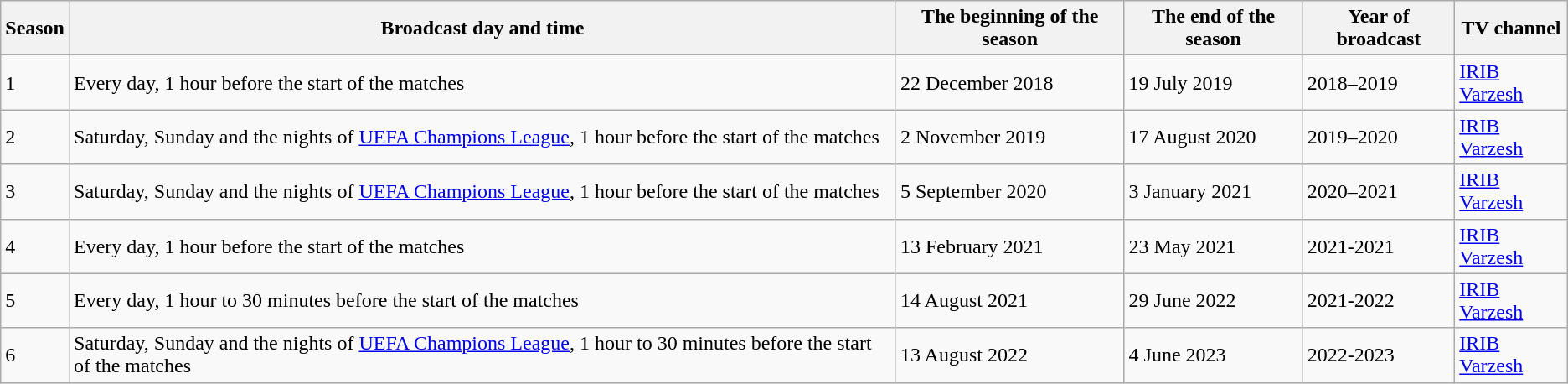<table class="wikitable">
<tr>
<th>Season</th>
<th>Broadcast day and time</th>
<th>The beginning of the season</th>
<th>The end of the season</th>
<th>Year of broadcast</th>
<th>TV channel</th>
</tr>
<tr>
<td>1</td>
<td>Every day, 1 hour before the start of the matches</td>
<td>22 December 2018</td>
<td>19 July 2019</td>
<td>2018–2019</td>
<td><a href='#'>IRIB Varzesh</a></td>
</tr>
<tr>
<td>2</td>
<td>Saturday, Sunday and the nights of <a href='#'>UEFA Champions League</a>, 1 hour before the start of the matches</td>
<td>2 November 2019</td>
<td>17 August 2020</td>
<td>2019–2020</td>
<td><a href='#'>IRIB Varzesh</a></td>
</tr>
<tr>
<td>3</td>
<td>Saturday, Sunday and the nights of <a href='#'>UEFA Champions League</a>, 1 hour before the start of the matches</td>
<td>5 September 2020</td>
<td>3 January 2021</td>
<td>2020–2021</td>
<td><a href='#'>IRIB Varzesh</a></td>
</tr>
<tr>
<td>4</td>
<td>Every day, 1 hour before the start of the matches</td>
<td>13 February 2021</td>
<td>23 May 2021</td>
<td>2021-2021</td>
<td><a href='#'>IRIB Varzesh</a></td>
</tr>
<tr>
<td>5</td>
<td>Every day, 1 hour to 30 minutes before the start of the matches</td>
<td>14 August 2021</td>
<td>29 June 2022</td>
<td>2021-2022</td>
<td><a href='#'>IRIB Varzesh</a></td>
</tr>
<tr>
<td>6</td>
<td>Saturday, Sunday and the nights of <a href='#'>UEFA Champions League</a>, 1 hour to 30 minutes before the start of the matches</td>
<td>13 August 2022</td>
<td>4 June 2023</td>
<td>2022-2023</td>
<td><a href='#'>IRIB Varzesh</a></td>
</tr>
</table>
